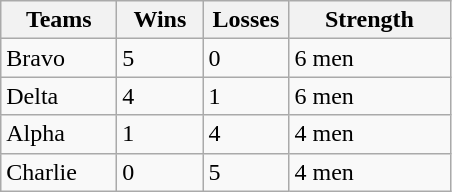<table class="wikitable">
<tr>
<th width="70px">Teams</th>
<th width="50px">Wins</th>
<th width="50px">Losses</th>
<th width="100px">Strength</th>
</tr>
<tr>
<td>Bravo</td>
<td>5</td>
<td>0</td>
<td>6 men</td>
</tr>
<tr>
<td>Delta</td>
<td>4</td>
<td>1</td>
<td>6 men</td>
</tr>
<tr>
<td>Alpha</td>
<td>1</td>
<td>4</td>
<td>4 men</td>
</tr>
<tr>
<td>Charlie</td>
<td>0</td>
<td>5</td>
<td>4 men</td>
</tr>
</table>
